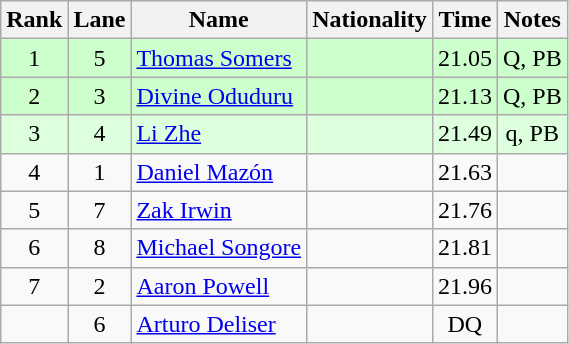<table class="wikitable sortable" style="text-align:center">
<tr>
<th>Rank</th>
<th>Lane</th>
<th>Name</th>
<th>Nationality</th>
<th>Time</th>
<th>Notes</th>
</tr>
<tr bgcolor=ccffcc>
<td>1</td>
<td>5</td>
<td align=left><a href='#'>Thomas Somers</a></td>
<td align=left></td>
<td>21.05</td>
<td>Q, PB</td>
</tr>
<tr bgcolor=ccffcc>
<td>2</td>
<td>3</td>
<td align=left><a href='#'>Divine Oduduru</a></td>
<td align=left></td>
<td>21.13</td>
<td>Q, PB</td>
</tr>
<tr bgcolor=ddffdd>
<td>3</td>
<td>4</td>
<td align=left><a href='#'>Li Zhe</a></td>
<td align=left></td>
<td>21.49</td>
<td>q, PB</td>
</tr>
<tr>
<td>4</td>
<td>1</td>
<td align=left><a href='#'>Daniel Mazón</a></td>
<td align=left></td>
<td>21.63</td>
<td></td>
</tr>
<tr>
<td>5</td>
<td>7</td>
<td align=left><a href='#'>Zak Irwin</a></td>
<td align=left></td>
<td>21.76</td>
<td></td>
</tr>
<tr>
<td>6</td>
<td>8</td>
<td align=left><a href='#'>Michael Songore</a></td>
<td align=left></td>
<td>21.81</td>
<td></td>
</tr>
<tr>
<td>7</td>
<td>2</td>
<td align=left><a href='#'>Aaron Powell</a></td>
<td align=left></td>
<td>21.96</td>
<td></td>
</tr>
<tr>
<td></td>
<td>6</td>
<td align=left><a href='#'>Arturo Deliser</a></td>
<td align=left></td>
<td>DQ</td>
<td></td>
</tr>
</table>
